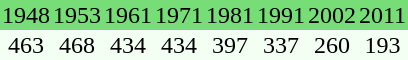<table align="center" cellspacing="0" style="background:#f3fff3">
<tr bgcolor="#77dd77">
<td align="center">1948</td>
<td align="center">1953</td>
<td align="center">1961</td>
<td align="center">1971</td>
<td align="center">1981</td>
<td align="center">1991</td>
<td align="center">2002</td>
<td align="center">2011</td>
</tr>
<tr>
<td align="center">463</td>
<td align="center">468</td>
<td align="center">434</td>
<td align="center">434</td>
<td align="center">397</td>
<td align="center">337</td>
<td align="center">260</td>
<td align="center">193</td>
</tr>
</table>
